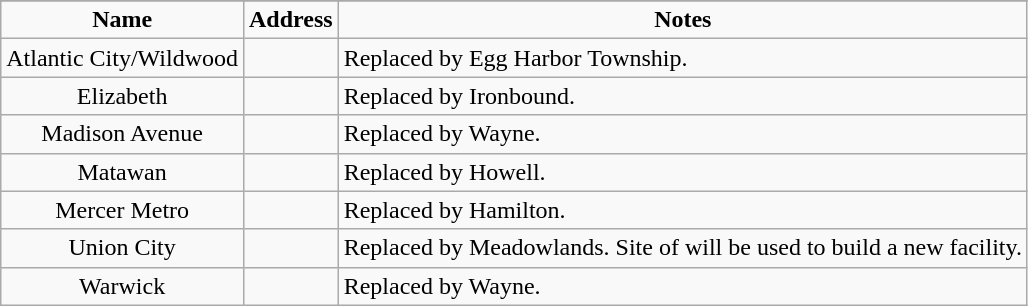<table class="wikitable">
<tr>
</tr>
<tr align="center">
<td><strong>Name</strong></td>
<td><strong>Address</strong></td>
<td><strong>Notes</strong></td>
</tr>
<tr align="center">
<td>Atlantic City/Wildwood</td>
<td></td>
<td align=left>Replaced by Egg Harbor Township.</td>
</tr>
<tr align="center">
<td>Elizabeth</td>
<td></td>
<td align=left>Replaced by Ironbound.</td>
</tr>
<tr align="center">
<td>Madison Avenue</td>
<td></td>
<td align=left>Replaced by Wayne.</td>
</tr>
<tr align="center">
<td>Matawan</td>
<td></td>
<td align=left>Replaced by Howell.</td>
</tr>
<tr align="center">
<td>Mercer Metro</td>
<td></td>
<td align=left>Replaced by Hamilton.</td>
</tr>
<tr align="center">
<td>Union City</td>
<td></td>
<td align=left>Replaced by Meadowlands. Site of will be used to build a new facility.</td>
</tr>
<tr align="center">
<td>Warwick</td>
<td></td>
<td align=left>Replaced by Wayne.</td>
</tr>
</table>
